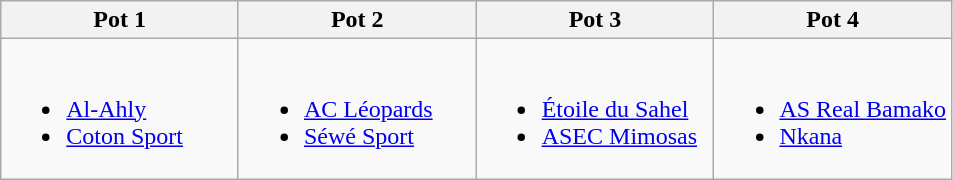<table class="wikitable">
<tr>
<th width=25%>Pot 1</th>
<th width=25%>Pot 2</th>
<th width=25%>Pot 3</th>
<th width=25%>Pot 4</th>
</tr>
<tr>
<td valign=top><br><ul><li> <a href='#'>Al-Ahly</a> </li><li> <a href='#'>Coton Sport</a> </li></ul></td>
<td valign=top><br><ul><li> <a href='#'>AC Léopards</a> </li><li> <a href='#'>Séwé Sport</a> </li></ul></td>
<td valign=top><br><ul><li> <a href='#'>Étoile du Sahel</a> </li><li> <a href='#'>ASEC Mimosas</a> </li></ul></td>
<td valign=top><br><ul><li> <a href='#'>AS Real Bamako</a> </li><li> <a href='#'>Nkana</a> </li></ul></td>
</tr>
</table>
